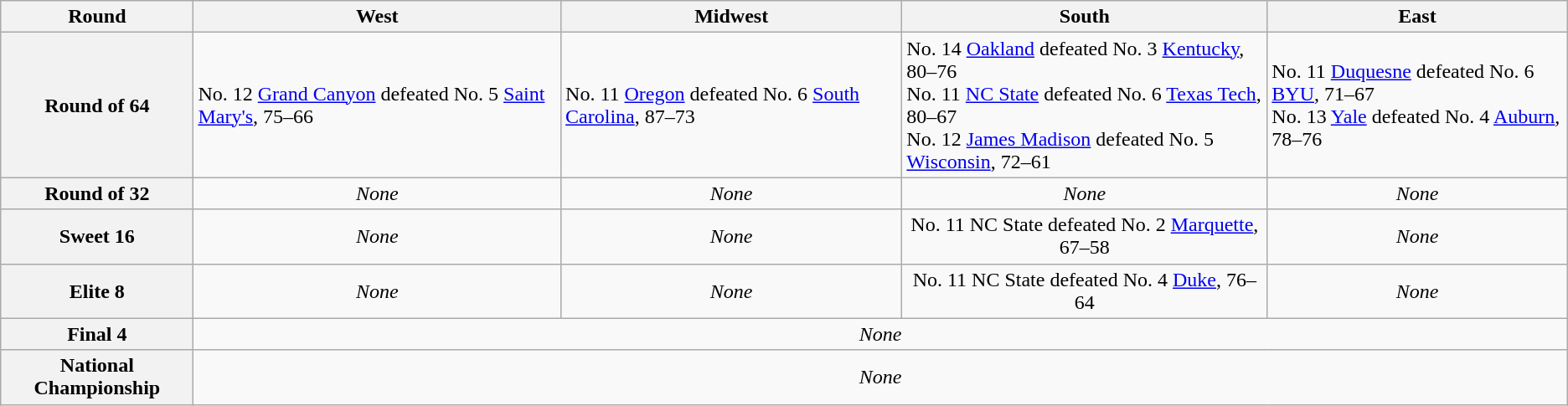<table class="wikitable" style="text-align:left;">
<tr>
<th scope="col">Round</th>
<th scope="col">West</th>
<th scope="col">Midwest</th>
<th scope="col">South</th>
<th scope="col">East</th>
</tr>
<tr>
<th scope="row">Round of 64</th>
<td>No. 12 <a href='#'>Grand Canyon</a> defeated No. 5 <a href='#'>Saint Mary's</a>, 75–66</td>
<td>No. 11 <a href='#'>Oregon</a> defeated No. 6 <a href='#'>South Carolina</a>, 87–73</td>
<td>No. 14 <a href='#'>Oakland</a> defeated No. 3 <a href='#'>Kentucky</a>, 80–76<br> No. 11 <a href='#'>NC State</a> defeated No. 6 <a href='#'>Texas Tech</a>, 80–67<br>No. 12 <a href='#'>James Madison</a> defeated No. 5 <a href='#'>Wisconsin</a>, 72–61</td>
<td>No. 11 <a href='#'>Duquesne</a> defeated No. 6 <a href='#'>BYU</a>, 71–67<br>No. 13 <a href='#'>Yale</a> defeated No. 4 <a href='#'>Auburn</a>, 78–76</td>
</tr>
<tr align=center>
<th scope="row">Round of 32</th>
<td><em>None</em></td>
<td><em>None</em></td>
<td><em>None</em></td>
<td><em>None</em></td>
</tr>
<tr align=center>
<th scope="row">Sweet 16</th>
<td><em>None</em></td>
<td><em>None</em></td>
<td>No. 11 NC State defeated No. 2 <a href='#'>Marquette</a>, 67–58</td>
<td><em>None</em></td>
</tr>
<tr align=center>
<th scope="row">Elite 8</th>
<td><em>None</em></td>
<td><em>None</em></td>
<td>No. 11 NC State defeated No. 4 <a href='#'>Duke</a>, 76–64</td>
<td><em>None</em></td>
</tr>
<tr>
<th scope="row">Final 4</th>
<td colspan=4 align=center><em>None</em></td>
</tr>
<tr>
<th scope="row">National Championship</th>
<td colspan=4 align=center><em>None</em></td>
</tr>
</table>
